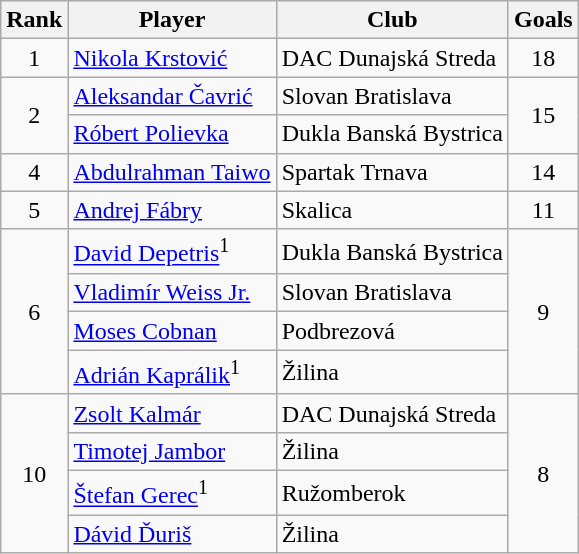<table class="wikitable" style="text-align:center">
<tr>
<th>Rank</th>
<th>Player</th>
<th>Club</th>
<th>Goals</th>
</tr>
<tr>
<td>1</td>
<td align="left"> <a href='#'>Nikola Krstović</a></td>
<td align="left">DAC Dunajská Streda</td>
<td>18</td>
</tr>
<tr>
<td rowspan="2">2</td>
<td align="left"> <a href='#'>Aleksandar Čavrić</a></td>
<td align="left">Slovan Bratislava</td>
<td rowspan="2">15</td>
</tr>
<tr>
<td align="left"> <a href='#'>Róbert Polievka</a></td>
<td align="left">Dukla Banská Bystrica</td>
</tr>
<tr>
<td>4</td>
<td align="left"> <a href='#'>Abdulrahman Taiwo</a></td>
<td align="left">Spartak Trnava</td>
<td>14</td>
</tr>
<tr>
<td>5</td>
<td align="left"> <a href='#'>Andrej Fábry</a></td>
<td align="left">Skalica</td>
<td>11</td>
</tr>
<tr>
<td rowspan="4">6</td>
<td align="left"> <a href='#'>David Depetris</a><sup>1</sup></td>
<td align="left">Dukla Banská Bystrica</td>
<td rowspan="4">9</td>
</tr>
<tr>
<td align="left"> <a href='#'>Vladimír Weiss Jr.</a></td>
<td align="left">Slovan Bratislava</td>
</tr>
<tr>
<td align="left"> <a href='#'>Moses Cobnan</a></td>
<td align="left">Podbrezová</td>
</tr>
<tr>
<td align="left"> <a href='#'>Adrián Kaprálik</a><sup>1</sup></td>
<td align="left">Žilina</td>
</tr>
<tr>
<td rowspan="4">10</td>
<td align="left"> <a href='#'>Zsolt Kalmár</a></td>
<td align="left">DAC Dunajská Streda</td>
<td rowspan="4">8</td>
</tr>
<tr>
<td align="left"> <a href='#'>Timotej Jambor</a></td>
<td align="left">Žilina</td>
</tr>
<tr>
<td align="left"> <a href='#'>Štefan Gerec</a><sup>1</sup></td>
<td align="left">Ružomberok</td>
</tr>
<tr>
<td align="left"> <a href='#'>Dávid Ďuriš</a></td>
<td align="left">Žilina</td>
</tr>
</table>
